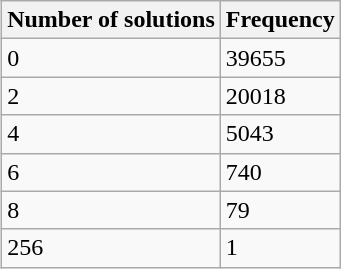<table class="wikitable" style="float: right;" border="1">
<tr>
<th>Number of solutions</th>
<th>Frequency</th>
</tr>
<tr>
<td>0</td>
<td>39655</td>
</tr>
<tr>
<td>2</td>
<td>20018</td>
</tr>
<tr>
<td>4</td>
<td>5043</td>
</tr>
<tr>
<td>6</td>
<td>740</td>
</tr>
<tr>
<td>8</td>
<td>79</td>
</tr>
<tr>
<td>256</td>
<td>1</td>
</tr>
</table>
